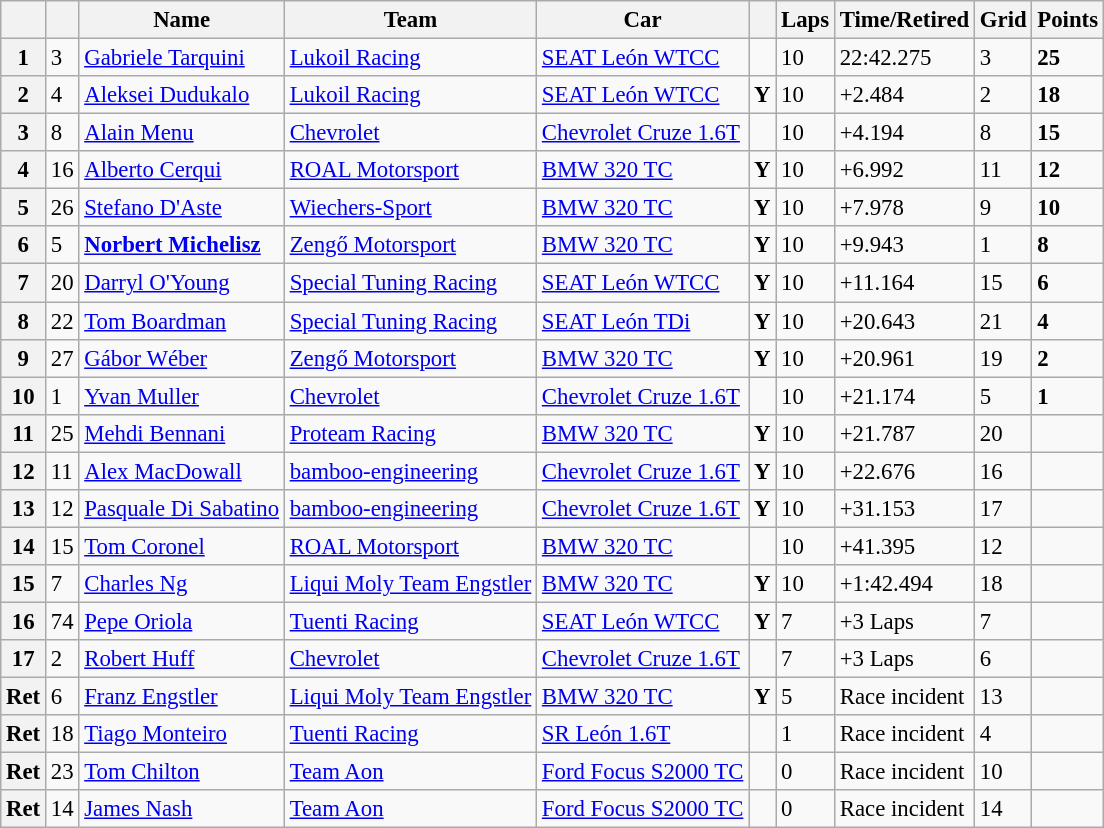<table class="wikitable sortable" style="font-size: 95%;">
<tr>
<th></th>
<th></th>
<th>Name</th>
<th>Team</th>
<th>Car</th>
<th></th>
<th>Laps</th>
<th>Time/Retired</th>
<th>Grid</th>
<th>Points</th>
</tr>
<tr>
<th>1</th>
<td>3</td>
<td> <a href='#'>Gabriele Tarquini</a></td>
<td><a href='#'>Lukoil Racing</a></td>
<td><a href='#'>SEAT León WTCC</a></td>
<td></td>
<td>10</td>
<td>22:42.275</td>
<td>3</td>
<td><strong>25</strong></td>
</tr>
<tr>
<th>2</th>
<td>4</td>
<td> <a href='#'>Aleksei Dudukalo</a></td>
<td><a href='#'>Lukoil Racing</a></td>
<td><a href='#'>SEAT León WTCC</a></td>
<td align=center><strong><span>Y</span></strong></td>
<td>10</td>
<td>+2.484</td>
<td>2</td>
<td><strong>18</strong></td>
</tr>
<tr>
<th>3</th>
<td>8</td>
<td> <a href='#'>Alain Menu</a></td>
<td><a href='#'>Chevrolet</a></td>
<td><a href='#'>Chevrolet Cruze 1.6T</a></td>
<td></td>
<td>10</td>
<td>+4.194</td>
<td>8</td>
<td><strong>15</strong></td>
</tr>
<tr>
<th>4</th>
<td>16</td>
<td> <a href='#'>Alberto Cerqui</a></td>
<td><a href='#'>ROAL Motorsport</a></td>
<td><a href='#'>BMW 320 TC</a></td>
<td align=center><strong><span>Y</span></strong></td>
<td>10</td>
<td>+6.992</td>
<td>11</td>
<td><strong>12</strong></td>
</tr>
<tr>
<th>5</th>
<td>26</td>
<td> <a href='#'>Stefano D'Aste</a></td>
<td><a href='#'>Wiechers-Sport</a></td>
<td><a href='#'>BMW 320 TC</a></td>
<td align=center><strong><span>Y</span></strong></td>
<td>10</td>
<td>+7.978</td>
<td>9</td>
<td><strong>10</strong></td>
</tr>
<tr>
<th>6</th>
<td>5</td>
<td> <strong><a href='#'>Norbert Michelisz</a></strong></td>
<td><a href='#'>Zengő Motorsport</a></td>
<td><a href='#'>BMW 320 TC</a></td>
<td align=center><strong><span>Y</span></strong></td>
<td>10</td>
<td>+9.943</td>
<td>1</td>
<td><strong>8</strong></td>
</tr>
<tr>
<th>7</th>
<td>20</td>
<td> <a href='#'>Darryl O'Young</a></td>
<td><a href='#'>Special Tuning Racing</a></td>
<td><a href='#'>SEAT León WTCC</a></td>
<td align=center><strong><span>Y</span></strong></td>
<td>10</td>
<td>+11.164</td>
<td>15</td>
<td><strong>6</strong></td>
</tr>
<tr>
<th>8</th>
<td>22</td>
<td> <a href='#'>Tom Boardman</a></td>
<td><a href='#'>Special Tuning Racing</a></td>
<td><a href='#'>SEAT León TDi</a></td>
<td align=center><strong><span>Y</span></strong></td>
<td>10</td>
<td>+20.643</td>
<td>21</td>
<td><strong>4</strong></td>
</tr>
<tr>
<th>9</th>
<td>27</td>
<td> <a href='#'>Gábor Wéber</a></td>
<td><a href='#'>Zengő Motorsport</a></td>
<td><a href='#'>BMW 320 TC</a></td>
<td align=center><strong><span>Y</span></strong></td>
<td>10</td>
<td>+20.961</td>
<td>19</td>
<td><strong>2</strong></td>
</tr>
<tr>
<th>10</th>
<td>1</td>
<td> <a href='#'>Yvan Muller</a></td>
<td><a href='#'>Chevrolet</a></td>
<td><a href='#'>Chevrolet Cruze 1.6T</a></td>
<td></td>
<td>10</td>
<td>+21.174</td>
<td>5</td>
<td><strong>1</strong></td>
</tr>
<tr>
<th>11</th>
<td>25</td>
<td> <a href='#'>Mehdi Bennani</a></td>
<td><a href='#'>Proteam Racing</a></td>
<td><a href='#'>BMW 320 TC</a></td>
<td align=center><strong><span>Y</span></strong></td>
<td>10</td>
<td>+21.787</td>
<td>20</td>
<td></td>
</tr>
<tr>
<th>12</th>
<td>11</td>
<td> <a href='#'>Alex MacDowall</a></td>
<td><a href='#'>bamboo-engineering</a></td>
<td><a href='#'>Chevrolet Cruze 1.6T</a></td>
<td align=center><strong><span>Y</span></strong></td>
<td>10</td>
<td>+22.676</td>
<td>16</td>
<td></td>
</tr>
<tr>
<th>13</th>
<td>12</td>
<td> <a href='#'>Pasquale Di Sabatino</a></td>
<td><a href='#'>bamboo-engineering</a></td>
<td><a href='#'>Chevrolet Cruze 1.6T</a></td>
<td align=center><strong><span>Y</span></strong></td>
<td>10</td>
<td>+31.153</td>
<td>17</td>
<td></td>
</tr>
<tr>
<th>14</th>
<td>15</td>
<td> <a href='#'>Tom Coronel</a></td>
<td><a href='#'>ROAL Motorsport</a></td>
<td><a href='#'>BMW 320 TC</a></td>
<td></td>
<td>10</td>
<td>+41.395</td>
<td>12</td>
<td></td>
</tr>
<tr>
<th>15</th>
<td>7</td>
<td> <a href='#'>Charles Ng</a></td>
<td><a href='#'>Liqui Moly Team Engstler</a></td>
<td><a href='#'>BMW 320 TC</a></td>
<td align=center><strong><span>Y</span></strong></td>
<td>10</td>
<td>+1:42.494</td>
<td>18</td>
<td></td>
</tr>
<tr>
<th>16</th>
<td>74</td>
<td> <a href='#'>Pepe Oriola</a></td>
<td><a href='#'>Tuenti Racing</a></td>
<td><a href='#'>SEAT León WTCC</a></td>
<td align=center><strong><span>Y</span></strong></td>
<td>7</td>
<td>+3 Laps</td>
<td>7</td>
<td></td>
</tr>
<tr>
<th>17</th>
<td>2</td>
<td> <a href='#'>Robert Huff</a></td>
<td><a href='#'>Chevrolet</a></td>
<td><a href='#'>Chevrolet Cruze 1.6T</a></td>
<td></td>
<td>7</td>
<td>+3 Laps</td>
<td>6</td>
<td></td>
</tr>
<tr>
<th>Ret</th>
<td>6</td>
<td> <a href='#'>Franz Engstler</a></td>
<td><a href='#'>Liqui Moly Team Engstler</a></td>
<td><a href='#'>BMW 320 TC</a></td>
<td align=center><strong><span>Y</span></strong></td>
<td>5</td>
<td>Race incident</td>
<td>13</td>
<td></td>
</tr>
<tr>
<th>Ret</th>
<td>18</td>
<td> <a href='#'>Tiago Monteiro</a></td>
<td><a href='#'>Tuenti Racing</a></td>
<td><a href='#'>SR León 1.6T</a></td>
<td></td>
<td>1</td>
<td>Race incident</td>
<td>4</td>
<td></td>
</tr>
<tr>
<th>Ret</th>
<td>23</td>
<td> <a href='#'>Tom Chilton</a></td>
<td><a href='#'>Team Aon</a></td>
<td><a href='#'>Ford Focus S2000 TC</a></td>
<td></td>
<td>0</td>
<td>Race incident</td>
<td>10</td>
<td></td>
</tr>
<tr>
<th>Ret</th>
<td>14</td>
<td> <a href='#'>James Nash</a></td>
<td><a href='#'>Team Aon</a></td>
<td><a href='#'>Ford Focus S2000 TC</a></td>
<td></td>
<td>0</td>
<td>Race incident</td>
<td>14</td>
<td></td>
</tr>
</table>
